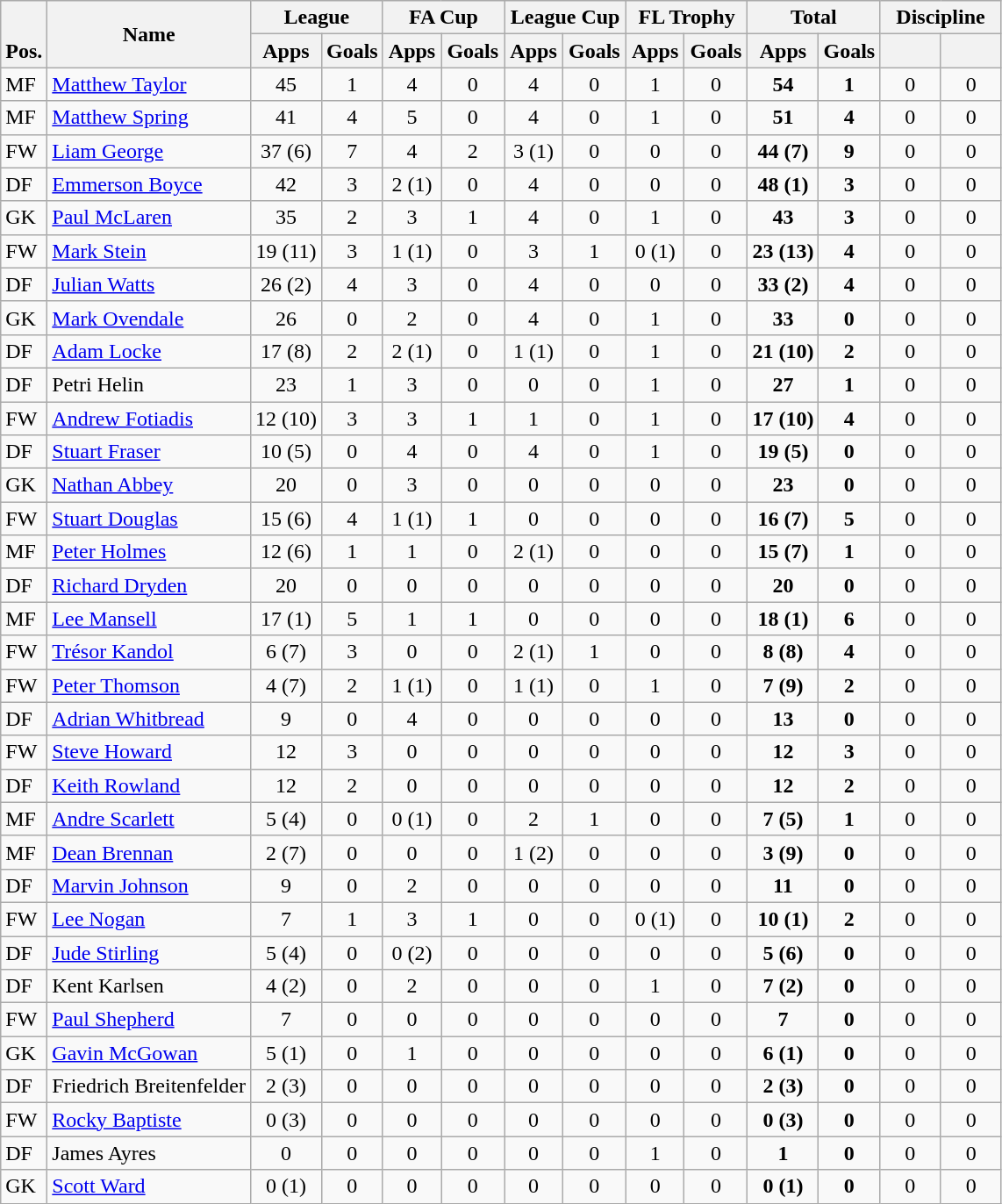<table class="wikitable" style="text-align:center">
<tr>
<th rowspan="2" style="vertical-align:bottom;">Pos.</th>
<th rowspan="2">Name</th>
<th colspan="2" style="width:85px;">League</th>
<th colspan="2" style="width:85px;">FA Cup</th>
<th colspan="2" style="width:85px;">League Cup</th>
<th colspan="2" style="width:85px;">FL Trophy</th>
<th colspan="2" style="width:85px;">Total</th>
<th colspan="2" style="width:85px;">Discipline</th>
</tr>
<tr>
<th>Apps</th>
<th>Goals</th>
<th>Apps</th>
<th>Goals</th>
<th>Apps</th>
<th>Goals</th>
<th>Apps</th>
<th>Goals</th>
<th>Apps</th>
<th>Goals</th>
<th></th>
<th></th>
</tr>
<tr>
<td align="left">MF</td>
<td align="left"> <a href='#'>Matthew Taylor</a></td>
<td>45</td>
<td>1</td>
<td>4</td>
<td>0</td>
<td>4</td>
<td>0</td>
<td>1</td>
<td>0</td>
<td><strong>54</strong></td>
<td><strong>1</strong></td>
<td>0</td>
<td>0</td>
</tr>
<tr>
<td align="left">MF</td>
<td align="left"> <a href='#'>Matthew Spring</a></td>
<td>41</td>
<td>4</td>
<td>5</td>
<td>0</td>
<td>4</td>
<td>0</td>
<td>1</td>
<td>0</td>
<td><strong>51</strong></td>
<td><strong>4</strong></td>
<td>0</td>
<td>0</td>
</tr>
<tr>
<td align="left">FW</td>
<td align="left"> <a href='#'>Liam George</a></td>
<td>37 (6)</td>
<td>7</td>
<td>4</td>
<td>2</td>
<td>3 (1)</td>
<td>0</td>
<td>0</td>
<td>0</td>
<td><strong>44 (7)</strong></td>
<td><strong>9</strong></td>
<td>0</td>
<td>0</td>
</tr>
<tr>
<td align="left">DF</td>
<td align="left"> <a href='#'>Emmerson Boyce</a></td>
<td>42</td>
<td>3</td>
<td>2 (1)</td>
<td>0</td>
<td>4</td>
<td>0</td>
<td>0</td>
<td>0</td>
<td><strong>48 (1)</strong></td>
<td><strong>3</strong></td>
<td>0</td>
<td>0</td>
</tr>
<tr>
<td align="left">GK</td>
<td align="left"> <a href='#'>Paul McLaren</a></td>
<td>35</td>
<td>2</td>
<td>3</td>
<td>1</td>
<td>4</td>
<td>0</td>
<td>1</td>
<td>0</td>
<td><strong>43</strong></td>
<td><strong>3</strong></td>
<td>0</td>
<td>0</td>
</tr>
<tr>
<td align="left">FW</td>
<td align="left"> <a href='#'>Mark Stein</a></td>
<td>19 (11)</td>
<td>3</td>
<td>1 (1)</td>
<td>0</td>
<td>3</td>
<td>1</td>
<td>0 (1)</td>
<td>0</td>
<td><strong>23 (13)</strong></td>
<td><strong>4</strong></td>
<td>0</td>
<td>0</td>
</tr>
<tr>
<td align="left">DF</td>
<td align="left"> <a href='#'>Julian Watts</a></td>
<td>26 (2)</td>
<td>4</td>
<td>3</td>
<td>0</td>
<td>4</td>
<td>0</td>
<td>0</td>
<td>0</td>
<td><strong>33 (2)</strong></td>
<td><strong>4</strong></td>
<td>0</td>
<td>0</td>
</tr>
<tr>
<td align="left">GK</td>
<td align="left"> <a href='#'>Mark Ovendale</a></td>
<td>26</td>
<td>0</td>
<td>2</td>
<td>0</td>
<td>4</td>
<td>0</td>
<td>1</td>
<td>0</td>
<td><strong>33</strong></td>
<td><strong>0</strong></td>
<td>0</td>
<td>0</td>
</tr>
<tr>
<td align="left">DF</td>
<td align="left"> <a href='#'>Adam Locke</a></td>
<td>17 (8)</td>
<td>2</td>
<td>2 (1)</td>
<td>0</td>
<td>1 (1)</td>
<td>0</td>
<td>1</td>
<td>0</td>
<td><strong>21 (10)</strong></td>
<td><strong>2</strong></td>
<td>0</td>
<td>0</td>
</tr>
<tr>
<td align="left">DF</td>
<td align="left"> Petri Helin</td>
<td>23</td>
<td>1</td>
<td>3</td>
<td>0</td>
<td>0</td>
<td>0</td>
<td>1</td>
<td>0</td>
<td><strong>27</strong></td>
<td><strong>1</strong></td>
<td>0</td>
<td>0</td>
</tr>
<tr>
<td align="left">FW</td>
<td align="left"> <a href='#'>Andrew Fotiadis</a></td>
<td>12 (10)</td>
<td>3</td>
<td>3</td>
<td>1</td>
<td>1</td>
<td>0</td>
<td>1</td>
<td>0</td>
<td><strong>17 (10)</strong></td>
<td><strong>4</strong></td>
<td>0</td>
<td>0</td>
</tr>
<tr>
<td align="left">DF</td>
<td align="left"> <a href='#'>Stuart Fraser</a></td>
<td>10 (5)</td>
<td>0</td>
<td>4</td>
<td>0</td>
<td>4</td>
<td>0</td>
<td>1</td>
<td>0</td>
<td><strong>19 (5)</strong></td>
<td><strong>0</strong></td>
<td>0</td>
<td>0</td>
</tr>
<tr>
<td align="left">GK</td>
<td align="left"> <a href='#'>Nathan Abbey</a></td>
<td>20</td>
<td>0</td>
<td>3</td>
<td>0</td>
<td>0</td>
<td>0</td>
<td>0</td>
<td>0</td>
<td><strong>23</strong></td>
<td><strong>0</strong></td>
<td>0</td>
<td>0</td>
</tr>
<tr>
<td align="left">FW</td>
<td align="left"> <a href='#'>Stuart Douglas</a></td>
<td>15 (6)</td>
<td>4</td>
<td>1 (1)</td>
<td>1</td>
<td>0</td>
<td>0</td>
<td>0</td>
<td>0</td>
<td><strong>16 (7)</strong></td>
<td><strong>5</strong></td>
<td>0</td>
<td>0</td>
</tr>
<tr>
<td align="left">MF</td>
<td align="left"> <a href='#'>Peter Holmes</a></td>
<td>12 (6)</td>
<td>1</td>
<td>1</td>
<td>0</td>
<td>2 (1)</td>
<td>0</td>
<td>0</td>
<td>0</td>
<td><strong>15 (7)</strong></td>
<td><strong>1</strong></td>
<td>0</td>
<td>0</td>
</tr>
<tr>
<td align="left">DF</td>
<td align="left"> <a href='#'>Richard Dryden</a></td>
<td>20</td>
<td>0</td>
<td>0</td>
<td>0</td>
<td>0</td>
<td>0</td>
<td>0</td>
<td>0</td>
<td><strong>20</strong></td>
<td><strong>0</strong></td>
<td>0</td>
<td>0</td>
</tr>
<tr>
<td align="left">MF</td>
<td align="left"> <a href='#'>Lee Mansell</a></td>
<td>17 (1)</td>
<td>5</td>
<td>1</td>
<td>1</td>
<td>0</td>
<td>0</td>
<td>0</td>
<td>0</td>
<td><strong>18 (1)</strong></td>
<td><strong>6</strong></td>
<td>0</td>
<td>0</td>
</tr>
<tr>
<td align="left">FW</td>
<td align="left"> <a href='#'>Trésor Kandol</a></td>
<td>6 (7)</td>
<td>3</td>
<td>0</td>
<td>0</td>
<td>2 (1)</td>
<td>1</td>
<td>0</td>
<td>0</td>
<td><strong>8 (8)</strong></td>
<td><strong>4</strong></td>
<td>0</td>
<td>0</td>
</tr>
<tr>
<td align="left">FW</td>
<td align="left"> <a href='#'>Peter Thomson</a></td>
<td>4 (7)</td>
<td>2</td>
<td>1 (1)</td>
<td>0</td>
<td>1 (1)</td>
<td>0</td>
<td>1</td>
<td>0</td>
<td><strong>7 (9)</strong></td>
<td><strong>2</strong></td>
<td>0</td>
<td>0</td>
</tr>
<tr>
<td align="left">DF</td>
<td align="left"> <a href='#'>Adrian Whitbread</a></td>
<td>9</td>
<td>0</td>
<td>4</td>
<td>0</td>
<td>0</td>
<td>0</td>
<td>0</td>
<td>0</td>
<td><strong>13</strong></td>
<td><strong>0</strong></td>
<td>0</td>
<td>0</td>
</tr>
<tr>
<td align="left">FW</td>
<td align="left"> <a href='#'>Steve Howard</a></td>
<td>12</td>
<td>3</td>
<td>0</td>
<td>0</td>
<td>0</td>
<td>0</td>
<td>0</td>
<td>0</td>
<td><strong>12</strong></td>
<td><strong>3</strong></td>
<td>0</td>
<td>0</td>
</tr>
<tr>
<td align="left">DF</td>
<td align="left"> <a href='#'>Keith Rowland</a></td>
<td>12</td>
<td>2</td>
<td>0</td>
<td>0</td>
<td>0</td>
<td>0</td>
<td>0</td>
<td>0</td>
<td><strong>12</strong></td>
<td><strong>2</strong></td>
<td>0</td>
<td>0</td>
</tr>
<tr>
<td align="left">MF</td>
<td align="left"> <a href='#'>Andre Scarlett</a></td>
<td>5 (4)</td>
<td>0</td>
<td>0 (1)</td>
<td>0</td>
<td>2</td>
<td>1</td>
<td>0</td>
<td>0</td>
<td><strong>7 (5)</strong></td>
<td><strong>1</strong></td>
<td>0</td>
<td>0</td>
</tr>
<tr>
<td align="left">MF</td>
<td align="left"> <a href='#'>Dean Brennan</a></td>
<td>2 (7)</td>
<td>0</td>
<td>0</td>
<td>0</td>
<td>1 (2)</td>
<td>0</td>
<td>0</td>
<td>0</td>
<td><strong>3 (9)</strong></td>
<td><strong>0</strong></td>
<td>0</td>
<td>0</td>
</tr>
<tr>
<td align="left">DF</td>
<td align="left"> <a href='#'>Marvin Johnson</a></td>
<td>9</td>
<td>0</td>
<td>2</td>
<td>0</td>
<td>0</td>
<td>0</td>
<td>0</td>
<td>0</td>
<td><strong>11</strong></td>
<td><strong>0</strong></td>
<td>0</td>
<td>0</td>
</tr>
<tr>
<td align="left">FW</td>
<td align="left"> <a href='#'>Lee Nogan</a></td>
<td>7</td>
<td>1</td>
<td>3</td>
<td>1</td>
<td>0</td>
<td>0</td>
<td>0 (1)</td>
<td>0</td>
<td><strong>10 (1)</strong></td>
<td><strong>2</strong></td>
<td>0</td>
<td>0</td>
</tr>
<tr>
<td align="left">DF</td>
<td align="left"> <a href='#'>Jude Stirling</a></td>
<td>5 (4)</td>
<td>0</td>
<td>0 (2)</td>
<td>0</td>
<td>0</td>
<td>0</td>
<td>0</td>
<td>0</td>
<td><strong>5 (6)</strong></td>
<td><strong>0</strong></td>
<td>0</td>
<td>0</td>
</tr>
<tr>
<td align="left">DF</td>
<td align="left"> Kent Karlsen</td>
<td>4 (2)</td>
<td>0</td>
<td>2</td>
<td>0</td>
<td>0</td>
<td>0</td>
<td>1</td>
<td>0</td>
<td><strong>7 (2)</strong></td>
<td><strong>0</strong></td>
<td>0</td>
<td>0</td>
</tr>
<tr>
<td align="left">FW</td>
<td align="left"> <a href='#'>Paul Shepherd</a></td>
<td>7</td>
<td>0</td>
<td>0</td>
<td>0</td>
<td>0</td>
<td>0</td>
<td>0</td>
<td>0</td>
<td><strong>7</strong></td>
<td><strong>0</strong></td>
<td>0</td>
<td>0</td>
</tr>
<tr>
<td align="left">GK</td>
<td align="left"> <a href='#'>Gavin McGowan</a></td>
<td>5 (1)</td>
<td>0</td>
<td>1</td>
<td>0</td>
<td>0</td>
<td>0</td>
<td>0</td>
<td>0</td>
<td><strong>6 (1)</strong></td>
<td><strong>0</strong></td>
<td>0</td>
<td>0</td>
</tr>
<tr>
<td align="left">DF</td>
<td align="left"> Friedrich Breitenfelder</td>
<td>2 (3)</td>
<td>0</td>
<td>0</td>
<td>0</td>
<td>0</td>
<td>0</td>
<td>0</td>
<td>0</td>
<td><strong>2 (3)</strong></td>
<td><strong>0</strong></td>
<td>0</td>
<td>0</td>
</tr>
<tr>
<td align="left">FW</td>
<td align="left"> <a href='#'>Rocky Baptiste</a></td>
<td>0 (3)</td>
<td>0</td>
<td>0</td>
<td>0</td>
<td>0</td>
<td>0</td>
<td>0</td>
<td>0</td>
<td><strong>0 (3)</strong></td>
<td><strong>0</strong></td>
<td>0</td>
<td>0</td>
</tr>
<tr>
<td align="left">DF</td>
<td align="left"> James Ayres</td>
<td>0</td>
<td>0</td>
<td>0</td>
<td>0</td>
<td>0</td>
<td>0</td>
<td>1</td>
<td>0</td>
<td><strong>1</strong></td>
<td><strong>0</strong></td>
<td>0</td>
<td>0</td>
</tr>
<tr>
<td align="left">GK</td>
<td align="left"> <a href='#'>Scott Ward</a></td>
<td>0 (1)</td>
<td>0</td>
<td>0</td>
<td>0</td>
<td>0</td>
<td>0</td>
<td>0</td>
<td>0</td>
<td><strong>0 (1)</strong></td>
<td><strong>0</strong></td>
<td>0</td>
<td>0</td>
</tr>
</table>
